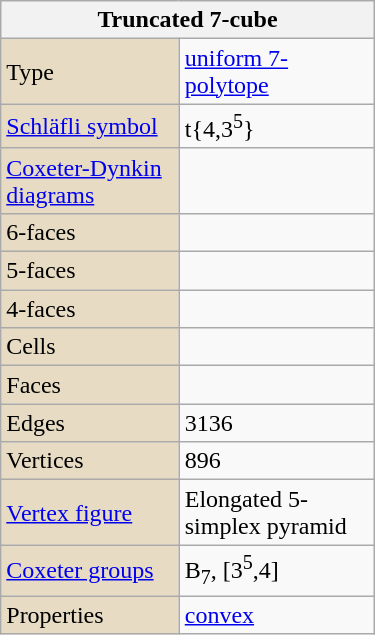<table class="wikitable" align="right" style="margin-left:10px" width="250">
<tr>
<th bgcolor=#e7dcc3 colspan=2>Truncated 7-cube</th>
</tr>
<tr>
<td bgcolor=#e7dcc3>Type</td>
<td><a href='#'>uniform 7-polytope</a></td>
</tr>
<tr>
<td bgcolor=#e7dcc3><a href='#'>Schläfli symbol</a></td>
<td>t{4,3<sup>5</sup>}</td>
</tr>
<tr>
<td bgcolor=#e7dcc3><a href='#'>Coxeter-Dynkin diagrams</a></td>
<td></td>
</tr>
<tr>
<td bgcolor=#e7dcc3>6-faces</td>
<td></td>
</tr>
<tr>
<td bgcolor=#e7dcc3>5-faces</td>
<td></td>
</tr>
<tr>
<td bgcolor=#e7dcc3>4-faces</td>
<td></td>
</tr>
<tr>
<td bgcolor=#e7dcc3>Cells</td>
<td></td>
</tr>
<tr>
<td bgcolor=#e7dcc3>Faces</td>
<td></td>
</tr>
<tr>
<td bgcolor=#e7dcc3>Edges</td>
<td>3136</td>
</tr>
<tr>
<td bgcolor=#e7dcc3>Vertices</td>
<td>896</td>
</tr>
<tr>
<td bgcolor=#e7dcc3><a href='#'>Vertex figure</a></td>
<td>Elongated 5-simplex pyramid</td>
</tr>
<tr>
<td bgcolor=#e7dcc3><a href='#'>Coxeter groups</a></td>
<td>B<sub>7</sub>, [3<sup>5</sup>,4]</td>
</tr>
<tr>
<td bgcolor=#e7dcc3>Properties</td>
<td><a href='#'>convex</a></td>
</tr>
</table>
